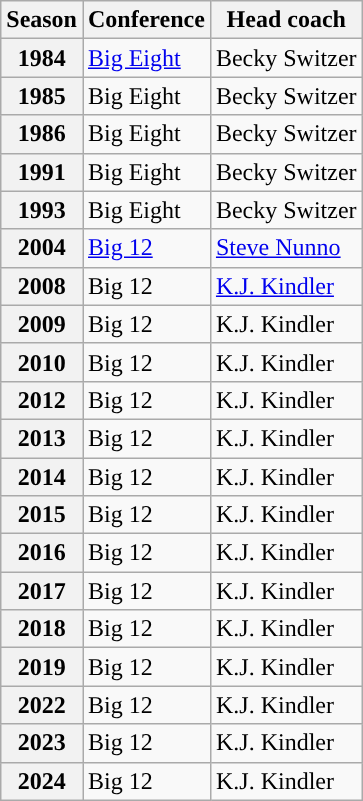<table class="sortable plainrowheaders wikitable">
<tr>
<th scope="col">Season</th>
<th scope="col">Conference</th>
<th scope="col">Head coach</th>
</tr>
<tr>
<th scope="row" style="text-align:center">1984</th>
<td><a href='#'>Big Eight</a></td>
<td>Becky Switzer</td>
</tr>
<tr>
<th scope="row" style="text-align:center">1985</th>
<td>Big Eight</td>
<td>Becky Switzer</td>
</tr>
<tr>
<th scope="row" style="text-align:center">1986</th>
<td>Big Eight</td>
<td>Becky Switzer</td>
</tr>
<tr>
<th scope="row" style="text-align:center">1991</th>
<td>Big Eight</td>
<td>Becky Switzer</td>
</tr>
<tr>
<th scope="row" style="text-align:center">1993</th>
<td>Big Eight</td>
<td>Becky Switzer</td>
</tr>
<tr>
<th scope="row" style="text-align:center">2004</th>
<td><a href='#'>Big 12</a></td>
<td><a href='#'>Steve Nunno</a></td>
</tr>
<tr>
<th scope="row" style="text-align:center">2008</th>
<td>Big 12</td>
<td><a href='#'>K.J. Kindler</a></td>
</tr>
<tr>
<th scope="row" style="text-align:center">2009</th>
<td>Big 12</td>
<td>K.J. Kindler</td>
</tr>
<tr>
<th scope="row" style="text-align:center">2010</th>
<td>Big 12</td>
<td>K.J. Kindler</td>
</tr>
<tr>
<th scope="row" style="text-align:center">2012</th>
<td>Big 12</td>
<td>K.J. Kindler</td>
</tr>
<tr>
<th scope="row" style="text-align:center">2013</th>
<td>Big 12</td>
<td>K.J. Kindler</td>
</tr>
<tr>
<th scope="row" style="text-align:center">2014</th>
<td>Big 12</td>
<td>K.J. Kindler</td>
</tr>
<tr>
<th scope="row" style="text-align:center">2015</th>
<td>Big 12</td>
<td>K.J. Kindler</td>
</tr>
<tr>
<th scope="row" style="text-align:center">2016</th>
<td>Big 12</td>
<td>K.J. Kindler</td>
</tr>
<tr>
<th scope="row" style="text-align:center">2017</th>
<td>Big 12</td>
<td>K.J. Kindler</td>
</tr>
<tr>
<th scope="row" style="text-align:center">2018</th>
<td>Big 12</td>
<td>K.J. Kindler</td>
</tr>
<tr>
<th scope="row" style="text-align:center">2019</th>
<td>Big 12</td>
<td>K.J. Kindler</td>
</tr>
<tr>
<th scope="row" style="text-align:center">2022</th>
<td>Big 12</td>
<td>K.J. Kindler</td>
</tr>
<tr>
<th scope="row" style="text-align:center">2023</th>
<td>Big 12</td>
<td>K.J. Kindler</td>
</tr>
<tr>
<th scope="row" style="text-align:center">2024</th>
<td>Big 12</td>
<td>K.J. Kindler</td>
</tr>
</table>
